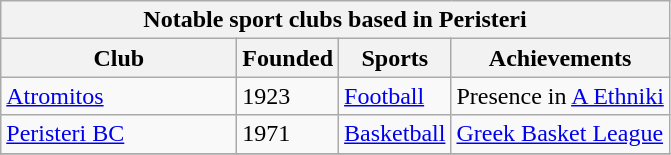<table class="wikitable">
<tr>
<th colspan="4">Notable sport clubs based in Peristeri</th>
</tr>
<tr>
<th width="150">Club</th>
<th>Founded</th>
<th>Sports</th>
<th>Achievements</th>
</tr>
<tr>
<td><a href='#'>Atromitos</a></td>
<td>1923</td>
<td><a href='#'>Football</a></td>
<td>Presence in <a href='#'>A Ethniki</a></td>
</tr>
<tr>
<td><a href='#'>Peristeri BC</a></td>
<td>1971</td>
<td><a href='#'>Basketball</a></td>
<td><a href='#'>Greek Basket League</a></td>
</tr>
<tr>
</tr>
</table>
